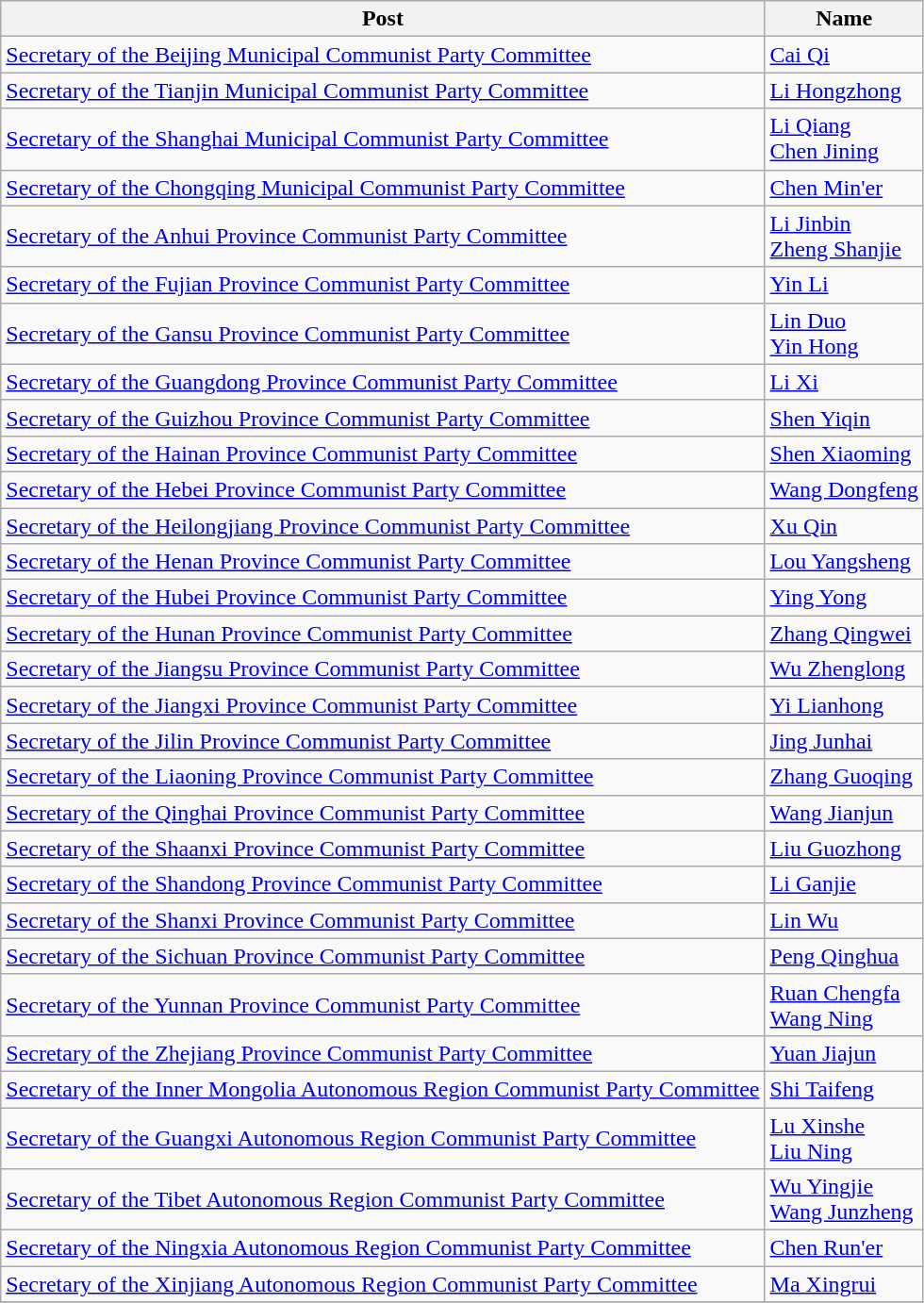<table class="wikitable">
<tr>
<th>Post</th>
<th>Name</th>
</tr>
<tr>
<td><a href='#'>Secretary of the Beijing Municipal Communist Party Committee</a></td>
<td><a href='#'>Cai Qi</a></td>
</tr>
<tr>
<td><a href='#'>Secretary of the Tianjin Municipal Communist Party Committee</a></td>
<td><a href='#'>Li Hongzhong</a></td>
</tr>
<tr>
<td><a href='#'>Secretary of the Shanghai Municipal Communist Party Committee</a></td>
<td><a href='#'>Li Qiang</a><br><a href='#'>Chen Jining</a></td>
</tr>
<tr>
<td><a href='#'>Secretary of the Chongqing Municipal Communist Party Committee</a></td>
<td><a href='#'>Chen Min'er</a></td>
</tr>
<tr>
<td><a href='#'>Secretary of the Anhui Province Communist Party Committee</a></td>
<td><a href='#'>Li Jinbin</a><br><a href='#'>Zheng Shanjie</a></td>
</tr>
<tr>
<td><a href='#'>Secretary of the Fujian Province Communist Party Committee</a></td>
<td><a href='#'>Yin Li</a></td>
</tr>
<tr>
<td><a href='#'>Secretary of the Gansu Province Communist Party Committee</a></td>
<td><a href='#'>Lin Duo</a><br><a href='#'>Yin Hong</a></td>
</tr>
<tr>
<td><a href='#'>Secretary of the Guangdong Province Communist Party Committee</a></td>
<td><a href='#'>Li Xi</a></td>
</tr>
<tr>
<td><a href='#'>Secretary of the Guizhou Province Communist Party Committee</a></td>
<td><a href='#'>Shen Yiqin</a></td>
</tr>
<tr>
<td><a href='#'>Secretary of the Hainan Province Communist Party Committee</a></td>
<td><a href='#'>Shen Xiaoming</a></td>
</tr>
<tr>
<td><a href='#'>Secretary of the Hebei Province Communist Party Committee</a></td>
<td><a href='#'>Wang Dongfeng</a></td>
</tr>
<tr>
<td><a href='#'>Secretary of the Heilongjiang Province Communist Party Committee</a></td>
<td><a href='#'>Xu Qin</a></td>
</tr>
<tr>
<td><a href='#'>Secretary of the Henan Province Communist Party Committee</a></td>
<td><a href='#'>Lou Yangsheng</a></td>
</tr>
<tr>
<td><a href='#'>Secretary of the Hubei Province Communist Party Committee</a></td>
<td><a href='#'>Ying Yong</a></td>
</tr>
<tr>
<td><a href='#'>Secretary of the Hunan Province Communist Party Committee</a></td>
<td><a href='#'>Zhang Qingwei</a></td>
</tr>
<tr>
<td><a href='#'>Secretary of the Jiangsu Province Communist Party Committee</a></td>
<td><a href='#'>Wu Zhenglong</a></td>
</tr>
<tr>
<td><a href='#'>Secretary of the Jiangxi Province Communist Party Committee</a></td>
<td><a href='#'>Yi Lianhong</a></td>
</tr>
<tr>
<td><a href='#'>Secretary of the Jilin Province Communist Party Committee</a></td>
<td><a href='#'>Jing Junhai</a></td>
</tr>
<tr>
<td><a href='#'>Secretary of the Liaoning Province Communist Party Committee</a></td>
<td><a href='#'>Zhang Guoqing</a></td>
</tr>
<tr>
<td><a href='#'>Secretary of the Qinghai Province Communist Party Committee</a></td>
<td><a href='#'>Wang Jianjun</a></td>
</tr>
<tr>
<td><a href='#'>Secretary of the Shaanxi Province Communist Party Committee</a></td>
<td><a href='#'>Liu Guozhong</a></td>
</tr>
<tr>
<td><a href='#'>Secretary of the Shandong Province Communist Party Committee</a></td>
<td><a href='#'>Li Ganjie</a></td>
</tr>
<tr>
<td><a href='#'>Secretary of the Shanxi Province Communist Party Committee</a></td>
<td><a href='#'>Lin Wu</a></td>
</tr>
<tr>
<td><a href='#'>Secretary of the Sichuan Province Communist Party Committee</a></td>
<td><a href='#'>Peng Qinghua</a></td>
</tr>
<tr>
<td><a href='#'>Secretary of the Yunnan Province Communist Party Committee</a></td>
<td><a href='#'>Ruan Chengfa</a><br><a href='#'>Wang Ning</a></td>
</tr>
<tr>
<td><a href='#'>Secretary of the Zhejiang Province Communist Party Committee</a></td>
<td><a href='#'>Yuan Jiajun</a></td>
</tr>
<tr>
<td><a href='#'>Secretary of the Inner Mongolia Autonomous Region Communist Party Committee</a></td>
<td><a href='#'>Shi Taifeng</a></td>
</tr>
<tr>
<td><a href='#'>Secretary of the Guangxi Autonomous Region Communist Party Committee</a></td>
<td><a href='#'>Lu Xinshe</a><br><a href='#'>Liu Ning</a></td>
</tr>
<tr>
<td><a href='#'>Secretary of the Tibet Autonomous Region Communist Party Committee</a></td>
<td><a href='#'>Wu Yingjie</a><br><a href='#'>Wang Junzheng</a></td>
</tr>
<tr>
<td><a href='#'>Secretary of the Ningxia Autonomous Region Communist Party Committee</a></td>
<td><a href='#'>Chen Run'er</a></td>
</tr>
<tr>
<td><a href='#'>Secretary of the Xinjiang Autonomous Region Communist Party Committee</a></td>
<td><a href='#'>Ma Xingrui</a></td>
</tr>
<tr>
</tr>
</table>
